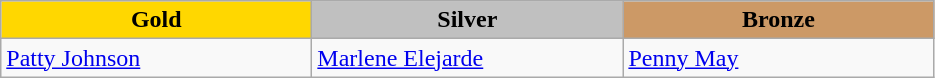<table class="wikitable" style="text-align:left">
<tr align="center">
<td width=200 bgcolor=gold><strong>Gold</strong></td>
<td width=200 bgcolor=silver><strong>Silver</strong></td>
<td width=200 bgcolor=CC9966><strong>Bronze</strong></td>
</tr>
<tr>
<td><a href='#'>Patty Johnson</a><br><em></em></td>
<td><a href='#'>Marlene Elejarde</a><br><em></em></td>
<td><a href='#'>Penny May</a><br><em></em></td>
</tr>
</table>
